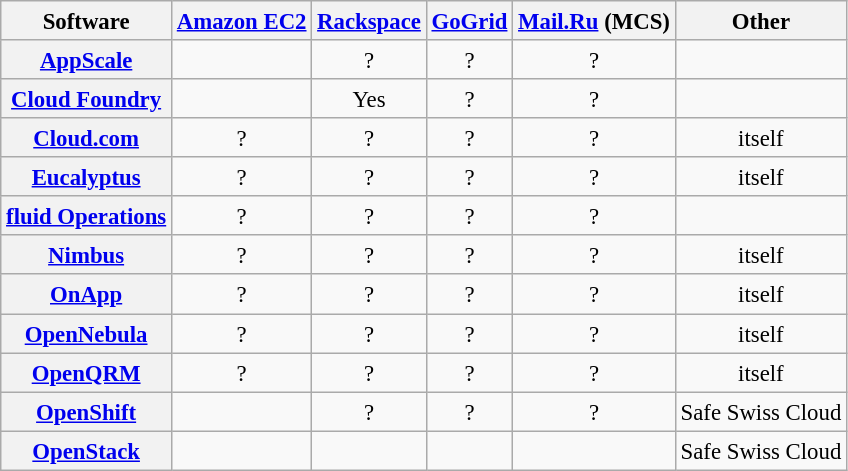<table class="wikitable sortable" style="width: auto; text-align: center; font-size: 95%; table-layout: fixed; line-height:1.25">
<tr>
<th>Software</th>
<th><a href='#'>Amazon EC2</a></th>
<th><a href='#'>Rackspace</a></th>
<th><a href='#'>GoGrid</a></th>
<th><a href='#'>Mail.Ru</a> (MCS)</th>
<th>Other</th>
</tr>
<tr>
<th><a href='#'>AppScale</a></th>
<td></td>
<td>?</td>
<td>?</td>
<td>?</td>
<td></td>
</tr>
<tr>
<th><a href='#'>Cloud Foundry</a></th>
<td></td>
<td>Yes</td>
<td>?</td>
<td>?</td>
<td></td>
</tr>
<tr>
<th><a href='#'>Cloud.com</a></th>
<td>?</td>
<td>?</td>
<td>?</td>
<td>?</td>
<td>itself</td>
</tr>
<tr>
<th><a href='#'>Eucalyptus</a></th>
<td>?</td>
<td>?</td>
<td>?</td>
<td>?</td>
<td>itself</td>
</tr>
<tr>
<th><a href='#'>fluid Operations</a></th>
<td>?</td>
<td>?</td>
<td>?</td>
<td>?</td>
<td></td>
</tr>
<tr>
<th><a href='#'>Nimbus</a></th>
<td>?</td>
<td>?</td>
<td>?</td>
<td>?</td>
<td>itself</td>
</tr>
<tr>
<th><a href='#'>OnApp</a></th>
<td>?</td>
<td>?</td>
<td>?</td>
<td>?</td>
<td>itself</td>
</tr>
<tr>
<th><a href='#'>OpenNebula</a></th>
<td>?</td>
<td>?</td>
<td>?</td>
<td>?</td>
<td>itself</td>
</tr>
<tr>
<th><a href='#'>OpenQRM</a></th>
<td>?</td>
<td>?</td>
<td>?</td>
<td>?</td>
<td>itself</td>
</tr>
<tr>
<th><a href='#'>OpenShift</a></th>
<td></td>
<td>?</td>
<td>?</td>
<td>?</td>
<td>Safe Swiss Cloud</td>
</tr>
<tr>
<th><a href='#'>OpenStack</a></th>
<td></td>
<td></td>
<td></td>
<td></td>
<td>Safe Swiss Cloud</td>
</tr>
</table>
